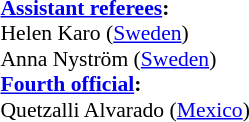<table width=50% style="font-size: 90%">
<tr>
<td><br><strong><a href='#'>Assistant referees</a>:</strong>
<br>Helen Karo (<a href='#'>Sweden</a>)
<br>Anna Nyström (<a href='#'>Sweden</a>)
<br><strong><a href='#'>Fourth official</a>:</strong>
<br>Quetzalli Alvarado (<a href='#'>Mexico</a>)</td>
</tr>
</table>
